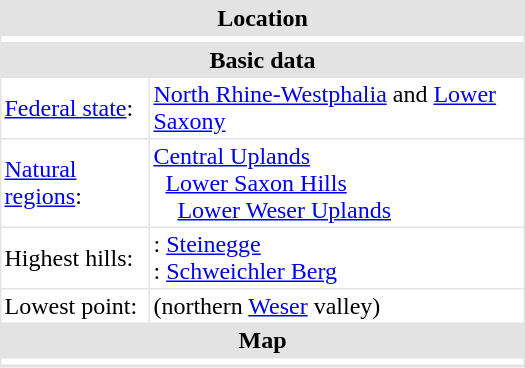<table cellpadding="2" style="float: right; width: 350px; background: #e3e3e3; margin-left: 1em; border-spacing: 1px;">
<tr>
<th colspan="2">Location</th>
</tr>
<tr style="background: #ffffff;">
<th colspan="2"></th>
</tr>
<tr>
<th colspan="2">Basic data</th>
</tr>
<tr style="background: #ffffff;">
<td><a href='#'>Federal state</a>:</td>
<td><a href='#'>North Rhine-Westphalia</a> and <a href='#'>Lower Saxony</a></td>
</tr>
<tr style="background: #ffffff;">
<td><a href='#'>Natural regions</a>:</td>
<td><a href='#'>Central Uplands</a><br>  <a href='#'>Lower Saxon Hills</a><br>    <a href='#'>Lower Weser Uplands</a></td>
</tr>
<tr style="background: #ffffff;">
<td>Highest hills:</td>
<td>: <a href='#'>Steinegge</a><br> : <a href='#'>Schweichler Berg</a></td>
</tr>
<tr style="background: #ffffff;">
<td>Lowest point:</td>
<td> (northern <a href='#'>Weser</a> valley)</td>
</tr>
<tr>
<th colspan="2">Map</th>
</tr>
<tr style="background: #ffffff;">
<th colspan="2"></th>
</tr>
<tr>
</tr>
</table>
